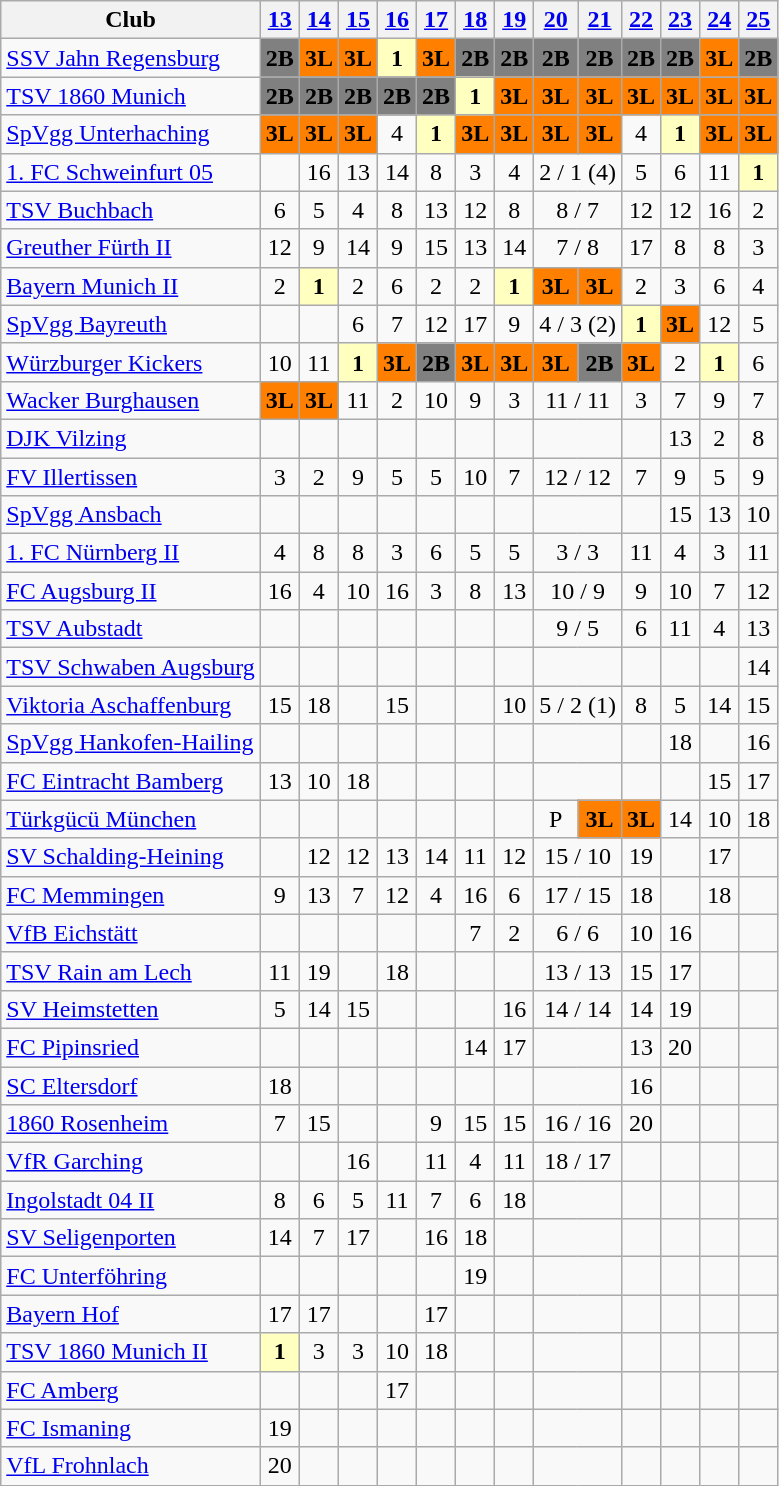<table class="wikitable" style="text-align: center;">
<tr>
<th>Club</th>
<th><a href='#'>13</a></th>
<th><a href='#'>14</a></th>
<th><a href='#'>15</a></th>
<th><a href='#'>16</a></th>
<th><a href='#'>17</a></th>
<th><a href='#'>18</a></th>
<th><a href='#'>19</a></th>
<th><a href='#'>20</a></th>
<th><a href='#'>21</a></th>
<th><a href='#'>22</a></th>
<th><a href='#'>23</a></th>
<th><a href='#'>24</a></th>
<th><a href='#'>25</a></th>
</tr>
<tr align="center">
<td align="left"><a href='#'>SSV Jahn Regensburg</a></td>
<td style="background:#808080"><strong>2B</strong></td>
<td style="background:#FF7F00"><strong>3L</strong></td>
<td style="background:#FF7F00"><strong>3L</strong></td>
<td style="background:#ffffbf"><strong>1</strong></td>
<td style="background:#FF7F00"><strong>3L</strong></td>
<td style="background:#808080"><strong>2B</strong></td>
<td style="background:#808080"><strong>2B</strong></td>
<td style="background:#808080"><strong>2B</strong></td>
<td style="background:#808080"><strong>2B</strong></td>
<td style="background:#808080"><strong>2B</strong></td>
<td style="background:#808080"><strong>2B</strong></td>
<td style="background:#FF7F00"><strong>3L</strong></td>
<td style="background:#808080"><strong>2B</strong></td>
</tr>
<tr align="center">
<td align="left"><a href='#'>TSV 1860 Munich</a></td>
<td style="background:#808080"><strong>2B</strong></td>
<td style="background:#808080"><strong>2B</strong></td>
<td style="background:#808080"><strong>2B</strong></td>
<td style="background:#808080"><strong>2B</strong></td>
<td style="background:#808080"><strong>2B</strong></td>
<td style="background:#ffffbf"><strong>1</strong></td>
<td style="background:#FF7F00"><strong>3L</strong></td>
<td style="background:#FF7F00"><strong>3L</strong></td>
<td style="background:#FF7F00"><strong>3L</strong></td>
<td style="background:#FF7F00"><strong>3L</strong></td>
<td style="background:#FF7F00"><strong>3L</strong></td>
<td style="background:#FF7F00"><strong>3L</strong></td>
<td style="background:#FF7F00"><strong>3L</strong></td>
</tr>
<tr align="center">
<td align="left"><a href='#'>SpVgg Unterhaching</a></td>
<td style="background:#FF7F00"><strong>3L</strong></td>
<td style="background:#FF7F00"><strong>3L</strong></td>
<td style="background:#FF7F00"><strong>3L</strong></td>
<td>4</td>
<td style="background:#ffffbf"><strong>1</strong></td>
<td style="background:#FF7F00"><strong>3L</strong></td>
<td style="background:#FF7F00"><strong>3L</strong></td>
<td style="background:#FF7F00"><strong>3L</strong></td>
<td style="background:#FF7F00"><strong>3L</strong></td>
<td>4</td>
<td style="background:#ffffbf"><strong>1</strong></td>
<td style="background:#FF7F00"><strong>3L</strong></td>
<td style="background:#FF7F00"><strong>3L</strong></td>
</tr>
<tr align="center">
<td align="left"><a href='#'>1. FC Schweinfurt 05</a></td>
<td></td>
<td>16</td>
<td>13</td>
<td>14</td>
<td>8</td>
<td>3</td>
<td>4</td>
<td colspan=2>2 / 1 (4)</td>
<td>5</td>
<td>6</td>
<td>11</td>
<td style="background:#ffffbf"><strong>1</strong></td>
</tr>
<tr align="center">
<td align="left"><a href='#'>TSV Buchbach</a></td>
<td>6</td>
<td>5</td>
<td>4</td>
<td>8</td>
<td>13</td>
<td>12</td>
<td>8</td>
<td colspan=2>8 / 7</td>
<td>12</td>
<td>12</td>
<td>16</td>
<td>2</td>
</tr>
<tr align="center">
<td align="left"><a href='#'>Greuther Fürth II</a></td>
<td>12</td>
<td>9</td>
<td>14</td>
<td>9</td>
<td>15</td>
<td>13</td>
<td>14</td>
<td colspan=2>7 / 8</td>
<td>17</td>
<td>8</td>
<td>8</td>
<td>3</td>
</tr>
<tr align="center">
<td align="left"><a href='#'>Bayern Munich II</a></td>
<td>2</td>
<td style="background:#ffffbf"><strong>1</strong></td>
<td>2</td>
<td>6</td>
<td>2</td>
<td>2</td>
<td style="background:#ffffbf"><strong>1</strong></td>
<td style="background:#FF7F00"><strong>3L</strong></td>
<td style="background:#FF7F00"><strong>3L</strong></td>
<td>2</td>
<td>3</td>
<td>6</td>
<td>4</td>
</tr>
<tr align="center">
<td align="left"><a href='#'>SpVgg Bayreuth</a></td>
<td></td>
<td></td>
<td>6</td>
<td>7</td>
<td>12</td>
<td>17</td>
<td>9</td>
<td colspan=2>4 / 3 (2)</td>
<td style="background:#ffffbf"><strong>1</strong></td>
<td style="background:#FF7F00"><strong>3L</strong></td>
<td>12</td>
<td>5</td>
</tr>
<tr align="center">
<td align="left"><a href='#'>Würzburger Kickers</a></td>
<td>10</td>
<td>11</td>
<td style="background:#ffffbf"><strong>1</strong></td>
<td style="background:#FF7F00"><strong>3L</strong></td>
<td style="background:#808080"><strong>2B</strong></td>
<td style="background:#FF7F00"><strong>3L</strong></td>
<td style="background:#FF7F00"><strong>3L</strong></td>
<td style="background:#FF7F00"><strong>3L</strong></td>
<td style="background:#808080"><strong>2B</strong></td>
<td style="background:#FF7F00"><strong>3L</strong></td>
<td>2</td>
<td style="background:#ffffbf"><strong>1</strong></td>
<td>6</td>
</tr>
<tr align="center">
<td align="left"><a href='#'>Wacker Burghausen</a></td>
<td style="background:#FF7F00"><strong>3L</strong></td>
<td style="background:#FF7F00"><strong>3L</strong></td>
<td>11</td>
<td>2</td>
<td>10</td>
<td>9</td>
<td>3</td>
<td colspan=2>11 / 11</td>
<td>3</td>
<td>7</td>
<td>9</td>
<td>7</td>
</tr>
<tr align="center">
<td align="left"><a href='#'>DJK Vilzing</a></td>
<td></td>
<td></td>
<td></td>
<td></td>
<td></td>
<td></td>
<td></td>
<td colspan=2></td>
<td></td>
<td>13</td>
<td>2</td>
<td>8</td>
</tr>
<tr align="center">
<td align="left"><a href='#'>FV Illertissen</a></td>
<td>3</td>
<td>2</td>
<td>9</td>
<td>5</td>
<td>5</td>
<td>10</td>
<td>7</td>
<td colspan=2>12 / 12</td>
<td>7</td>
<td>9</td>
<td>5</td>
<td>9</td>
</tr>
<tr align="center">
<td align="left"><a href='#'>SpVgg Ansbach</a></td>
<td></td>
<td></td>
<td></td>
<td></td>
<td></td>
<td></td>
<td></td>
<td colspan=2></td>
<td></td>
<td>15</td>
<td>13</td>
<td>10</td>
</tr>
<tr align="center">
<td align="left"><a href='#'>1. FC Nürnberg II</a></td>
<td>4</td>
<td>8</td>
<td>8</td>
<td>3</td>
<td>6</td>
<td>5</td>
<td>5</td>
<td colspan=2>3 / 3</td>
<td>11</td>
<td>4</td>
<td>3</td>
<td>11</td>
</tr>
<tr align="center">
<td align="left"><a href='#'>FC Augsburg II</a></td>
<td>16</td>
<td>4</td>
<td>10</td>
<td>16</td>
<td>3</td>
<td>8</td>
<td>13</td>
<td colspan=2>10 / 9</td>
<td>9</td>
<td>10</td>
<td>7</td>
<td>12</td>
</tr>
<tr align="center">
<td align="left"><a href='#'>TSV Aubstadt</a></td>
<td></td>
<td></td>
<td></td>
<td></td>
<td></td>
<td></td>
<td></td>
<td colspan=2>9 / 5</td>
<td>6</td>
<td>11</td>
<td>4</td>
<td>13</td>
</tr>
<tr align="center">
<td align="left"><a href='#'>TSV Schwaben Augsburg</a></td>
<td></td>
<td></td>
<td></td>
<td></td>
<td></td>
<td></td>
<td></td>
<td colspan=2></td>
<td></td>
<td></td>
<td></td>
<td>14</td>
</tr>
<tr align="center">
<td align="left"><a href='#'>Viktoria Aschaffenburg</a></td>
<td>15</td>
<td>18</td>
<td></td>
<td>15</td>
<td></td>
<td></td>
<td>10</td>
<td colspan=2>5 / 2 (1)</td>
<td>8</td>
<td>5</td>
<td>14</td>
<td>15</td>
</tr>
<tr align="center">
<td align="left"><a href='#'>SpVgg Hankofen-Hailing</a></td>
<td></td>
<td></td>
<td></td>
<td></td>
<td></td>
<td></td>
<td></td>
<td colspan=2></td>
<td></td>
<td>18</td>
<td></td>
<td>16</td>
</tr>
<tr align="center">
<td align="left"><a href='#'>FC Eintracht Bamberg</a></td>
<td>13</td>
<td>10</td>
<td>18</td>
<td></td>
<td></td>
<td></td>
<td></td>
<td colspan=2></td>
<td></td>
<td></td>
<td>15</td>
<td>17</td>
</tr>
<tr align="center">
<td align="left"><a href='#'>Türkgücü München</a></td>
<td></td>
<td></td>
<td></td>
<td></td>
<td></td>
<td></td>
<td></td>
<td>P</td>
<td style="background:#FF7F00"><strong>3L</strong></td>
<td style="background:#FF7F00"><strong>3L</strong></td>
<td>14</td>
<td>10</td>
<td>18</td>
</tr>
<tr align="center">
<td align="left"><a href='#'>SV Schalding-Heining</a></td>
<td></td>
<td>12</td>
<td>12</td>
<td>13</td>
<td>14</td>
<td>11</td>
<td>12</td>
<td colspan=2>15 / 10</td>
<td>19</td>
<td></td>
<td>17</td>
<td></td>
</tr>
<tr align="center">
<td align="left"><a href='#'>FC Memmingen</a></td>
<td>9</td>
<td>13</td>
<td>7</td>
<td>12</td>
<td>4</td>
<td>16</td>
<td>6</td>
<td colspan=2>17 / 15</td>
<td>18</td>
<td></td>
<td>18</td>
<td></td>
</tr>
<tr align="center">
<td align="left"><a href='#'>VfB Eichstätt</a></td>
<td></td>
<td></td>
<td></td>
<td></td>
<td></td>
<td>7</td>
<td>2</td>
<td colspan=2>6 / 6</td>
<td>10</td>
<td>16</td>
<td></td>
<td></td>
</tr>
<tr align="center">
<td align="left"><a href='#'>TSV Rain am Lech</a></td>
<td>11</td>
<td>19</td>
<td></td>
<td>18</td>
<td></td>
<td></td>
<td></td>
<td colspan=2>13 / 13</td>
<td>15</td>
<td>17</td>
<td></td>
<td></td>
</tr>
<tr align="center">
<td align="left"><a href='#'>SV Heimstetten</a></td>
<td>5</td>
<td>14</td>
<td>15</td>
<td></td>
<td></td>
<td></td>
<td>16</td>
<td colspan=2>14 / 14</td>
<td>14</td>
<td>19</td>
<td></td>
<td></td>
</tr>
<tr align="center">
<td align="left"><a href='#'>FC Pipinsried</a></td>
<td></td>
<td></td>
<td></td>
<td></td>
<td></td>
<td>14</td>
<td>17</td>
<td colspan=2></td>
<td>13</td>
<td>20</td>
<td></td>
<td></td>
</tr>
<tr align="center">
<td align="left"><a href='#'>SC Eltersdorf</a></td>
<td>18</td>
<td></td>
<td></td>
<td></td>
<td></td>
<td></td>
<td></td>
<td colspan=2></td>
<td>16</td>
<td></td>
<td></td>
<td></td>
</tr>
<tr align="center">
<td align="left"><a href='#'>1860 Rosenheim</a></td>
<td>7</td>
<td>15</td>
<td></td>
<td></td>
<td>9</td>
<td>15</td>
<td>15</td>
<td colspan=2>16 / 16</td>
<td>20</td>
<td></td>
<td></td>
<td></td>
</tr>
<tr align="center">
<td align="left"><a href='#'>VfR Garching</a></td>
<td></td>
<td></td>
<td>16</td>
<td></td>
<td>11</td>
<td>4</td>
<td>11</td>
<td colspan=2>18 / 17</td>
<td></td>
<td></td>
<td></td>
<td></td>
</tr>
<tr align="center">
<td align="left"><a href='#'>Ingolstadt 04 II</a></td>
<td>8</td>
<td>6</td>
<td>5</td>
<td>11</td>
<td>7</td>
<td>6</td>
<td>18</td>
<td colspan=2></td>
<td></td>
<td></td>
<td></td>
<td></td>
</tr>
<tr align="center">
<td align="left"><a href='#'>SV Seligenporten</a></td>
<td>14</td>
<td>7</td>
<td>17</td>
<td></td>
<td>16</td>
<td>18</td>
<td></td>
<td colspan=2></td>
<td></td>
<td></td>
<td></td>
</tr>
<tr align="center">
<td align="left"><a href='#'>FC Unterföhring</a></td>
<td></td>
<td></td>
<td></td>
<td></td>
<td></td>
<td>19</td>
<td></td>
<td colspan=2></td>
<td></td>
<td></td>
<td></td>
<td></td>
</tr>
<tr align="center">
<td align="left"><a href='#'>Bayern Hof</a></td>
<td>17</td>
<td>17</td>
<td></td>
<td></td>
<td>17</td>
<td></td>
<td></td>
<td colspan=2></td>
<td></td>
<td></td>
<td></td>
<td></td>
</tr>
<tr align="center">
<td align="left"><a href='#'>TSV 1860 Munich II</a></td>
<td style="background:#ffffbf"><strong>1</strong></td>
<td>3</td>
<td>3</td>
<td>10</td>
<td>18</td>
<td></td>
<td></td>
<td colspan=2></td>
<td></td>
<td></td>
<td></td>
<td></td>
</tr>
<tr align="center">
<td align="left"><a href='#'>FC Amberg</a></td>
<td></td>
<td></td>
<td></td>
<td>17</td>
<td></td>
<td></td>
<td></td>
<td colspan=2></td>
<td></td>
<td></td>
<td></td>
<td></td>
</tr>
<tr align="center">
<td align="left"><a href='#'>FC Ismaning</a></td>
<td>19</td>
<td></td>
<td></td>
<td></td>
<td></td>
<td></td>
<td></td>
<td colspan=2></td>
<td></td>
<td></td>
<td></td>
<td></td>
</tr>
<tr align="center">
<td align="left"><a href='#'>VfL Frohnlach</a></td>
<td>20</td>
<td></td>
<td></td>
<td></td>
<td></td>
<td></td>
<td></td>
<td colspan=2></td>
<td></td>
<td></td>
<td></td>
<td></td>
</tr>
</table>
